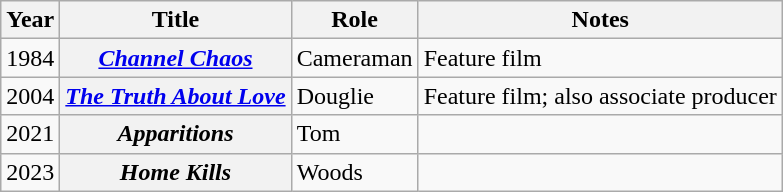<table class="wikitable sortable plainrowheaders">
<tr>
<th scope="col">Year</th>
<th scope="col">Title</th>
<th scope="col">Role</th>
<th scope="col" class="unsortable">Notes</th>
</tr>
<tr>
<td>1984</td>
<th scope="row"><em><a href='#'>Channel Chaos</a></em></th>
<td>Cameraman</td>
<td>Feature film</td>
</tr>
<tr>
<td>2004</td>
<th scope="row"><em><a href='#'>The Truth About Love</a></em></th>
<td>Douglie</td>
<td>Feature film; also associate producer</td>
</tr>
<tr>
<td>2021</td>
<th scope="row"><em>Apparitions</em></th>
<td>Tom</td>
<td></td>
</tr>
<tr>
<td>2023</td>
<th scope="row"><em>Home Kills</em></th>
<td>Woods</td>
<td></td>
</tr>
</table>
